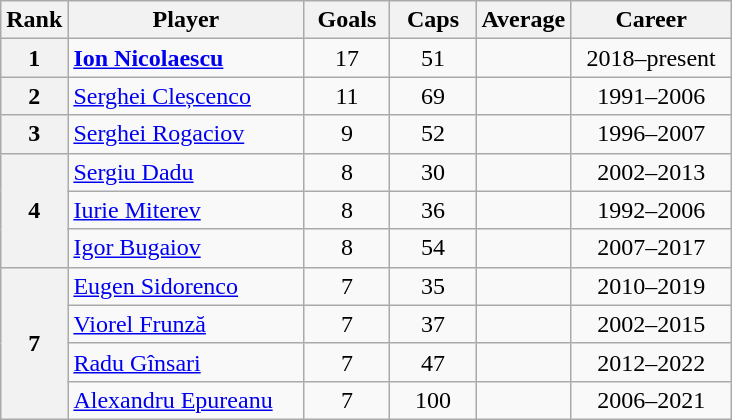<table class="wikitable sortable" style="text-align:center;">
<tr>
<th width="30">Rank</th>
<th width="150">Player</th>
<th width="50">Goals</th>
<th width="50">Caps</th>
<th width="50">Average</th>
<th width="100">Career</th>
</tr>
<tr>
<th>1</th>
<td align=left><strong><a href='#'>Ion Nicolaescu</a></strong></td>
<td>17</td>
<td>51</td>
<td></td>
<td>2018–present</td>
</tr>
<tr>
<th>2</th>
<td align=left><a href='#'>Serghei Cleșcenco</a></td>
<td>11</td>
<td>69</td>
<td></td>
<td>1991–2006</td>
</tr>
<tr>
<th>3</th>
<td align=left><a href='#'>Serghei Rogaciov</a></td>
<td>9</td>
<td>52</td>
<td></td>
<td>1996–2007</td>
</tr>
<tr>
<th rowspan="3">4</th>
<td align=left><a href='#'>Sergiu Dadu</a></td>
<td>8</td>
<td>30</td>
<td></td>
<td>2002–2013</td>
</tr>
<tr>
<td align=left><a href='#'>Iurie Miterev</a></td>
<td>8</td>
<td>36</td>
<td></td>
<td>1992–2006</td>
</tr>
<tr>
<td align=left><a href='#'>Igor Bugaiov</a></td>
<td>8</td>
<td>54</td>
<td></td>
<td>2007–2017</td>
</tr>
<tr>
<th rowspan="4">7</th>
<td align=left><a href='#'>Eugen Sidorenco</a></td>
<td>7</td>
<td>35</td>
<td></td>
<td>2010–2019</td>
</tr>
<tr>
<td align=left><a href='#'>Viorel Frunză</a></td>
<td>7</td>
<td>37</td>
<td></td>
<td>2002–2015</td>
</tr>
<tr>
<td align=left><a href='#'>Radu Gînsari</a></td>
<td>7</td>
<td>47</td>
<td></td>
<td>2012–2022</td>
</tr>
<tr>
<td align=left><a href='#'>Alexandru Epureanu</a></td>
<td>7</td>
<td>100</td>
<td></td>
<td>2006–2021</td>
</tr>
</table>
